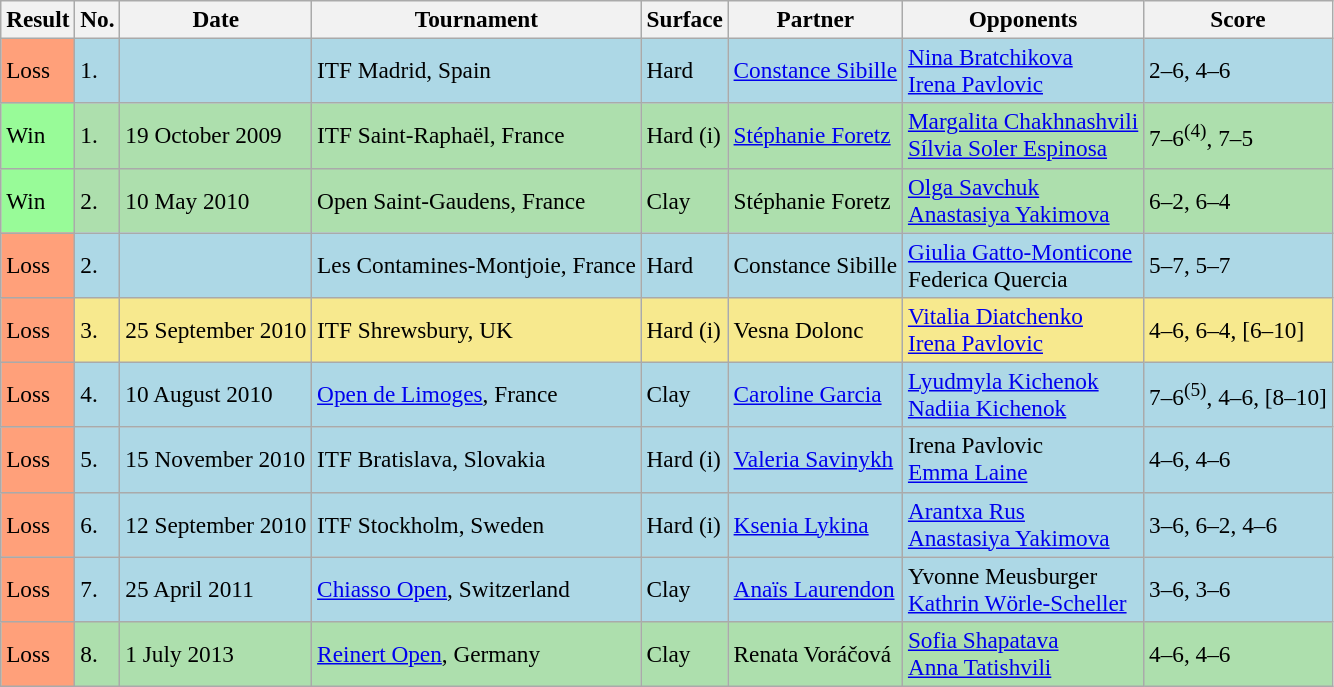<table class="sortable wikitable" style=font-size:97%>
<tr>
<th>Result</th>
<th>No.</th>
<th>Date</th>
<th>Tournament</th>
<th>Surface</th>
<th>Partner</th>
<th>Opponents</th>
<th class="unsortable">Score</th>
</tr>
<tr style="background:lightblue;">
<td style="background:#ffa07a;">Loss</td>
<td>1.</td>
<td></td>
<td>ITF Madrid, Spain</td>
<td>Hard</td>
<td> <a href='#'>Constance Sibille</a></td>
<td> <a href='#'>Nina Bratchikova</a> <br>  <a href='#'>Irena Pavlovic</a></td>
<td>2–6, 4–6</td>
</tr>
<tr style="background:#addfad;">
<td style="background:#98fb98;">Win</td>
<td>1.</td>
<td>19 October 2009</td>
<td>ITF Saint-Raphaël, France</td>
<td>Hard (i)</td>
<td> <a href='#'>Stéphanie Foretz</a></td>
<td> <a href='#'>Margalita Chakhnashvili</a> <br>  <a href='#'>Sílvia Soler Espinosa</a></td>
<td>7–6<sup>(4)</sup>, 7–5</td>
</tr>
<tr style="background:#addfad;">
<td style="background:#98fb98;">Win</td>
<td>2.</td>
<td>10 May 2010</td>
<td>Open Saint-Gaudens, France</td>
<td>Clay</td>
<td> Stéphanie Foretz</td>
<td> <a href='#'>Olga Savchuk</a> <br>  <a href='#'>Anastasiya Yakimova</a></td>
<td>6–2, 6–4</td>
</tr>
<tr style="background:lightblue;">
<td style="background:#ffa07a;">Loss</td>
<td>2.</td>
<td></td>
<td>Les Contamines-Montjoie, France</td>
<td>Hard</td>
<td> Constance Sibille</td>
<td> <a href='#'>Giulia Gatto-Monticone</a> <br>  Federica Quercia</td>
<td>5–7, 5–7</td>
</tr>
<tr style="background:#f7e98e;">
<td style="background:#ffa07a;">Loss</td>
<td>3.</td>
<td>25 September 2010</td>
<td>ITF Shrewsbury, UK</td>
<td>Hard (i)</td>
<td> Vesna Dolonc</td>
<td> <a href='#'>Vitalia Diatchenko</a> <br>  <a href='#'>Irena Pavlovic</a></td>
<td>4–6, 6–4, [6–10]</td>
</tr>
<tr style="background:lightblue;">
<td style="background:#ffa07a;">Loss</td>
<td>4.</td>
<td>10 August 2010</td>
<td><a href='#'>Open de Limoges</a>, France</td>
<td>Clay</td>
<td> <a href='#'>Caroline Garcia</a></td>
<td> <a href='#'>Lyudmyla Kichenok</a> <br>  <a href='#'>Nadiia Kichenok</a></td>
<td>7–6<sup>(5)</sup>, 4–6, [8–10]</td>
</tr>
<tr style="background:lightblue;">
<td style="background:#ffa07a;">Loss</td>
<td>5.</td>
<td>15 November 2010</td>
<td>ITF Bratislava, Slovakia</td>
<td>Hard (i)</td>
<td> <a href='#'>Valeria Savinykh</a></td>
<td> Irena Pavlovic <br>  <a href='#'>Emma Laine</a></td>
<td>4–6, 4–6</td>
</tr>
<tr style="background:lightblue;">
<td style="background:#ffa07a;">Loss</td>
<td>6.</td>
<td>12 September 2010</td>
<td>ITF Stockholm, Sweden</td>
<td>Hard (i)</td>
<td> <a href='#'>Ksenia Lykina</a></td>
<td> <a href='#'>Arantxa Rus</a> <br>  <a href='#'>Anastasiya Yakimova</a></td>
<td>3–6, 6–2, 4–6</td>
</tr>
<tr style="background:lightblue;">
<td style="background:#ffa07a;">Loss</td>
<td>7.</td>
<td>25 April 2011</td>
<td><a href='#'>Chiasso Open</a>, Switzerland</td>
<td>Clay</td>
<td> <a href='#'>Anaïs Laurendon</a></td>
<td> Yvonne Meusburger <br>  <a href='#'>Kathrin Wörle-Scheller</a></td>
<td>3–6, 3–6</td>
</tr>
<tr style="background:#addfad;">
<td style="background:#ffa07a;">Loss</td>
<td>8.</td>
<td>1 July 2013</td>
<td><a href='#'>Reinert Open</a>, Germany</td>
<td>Clay</td>
<td> Renata Voráčová</td>
<td> <a href='#'>Sofia Shapatava</a> <br>  <a href='#'>Anna Tatishvili</a></td>
<td>4–6, 4–6</td>
</tr>
</table>
